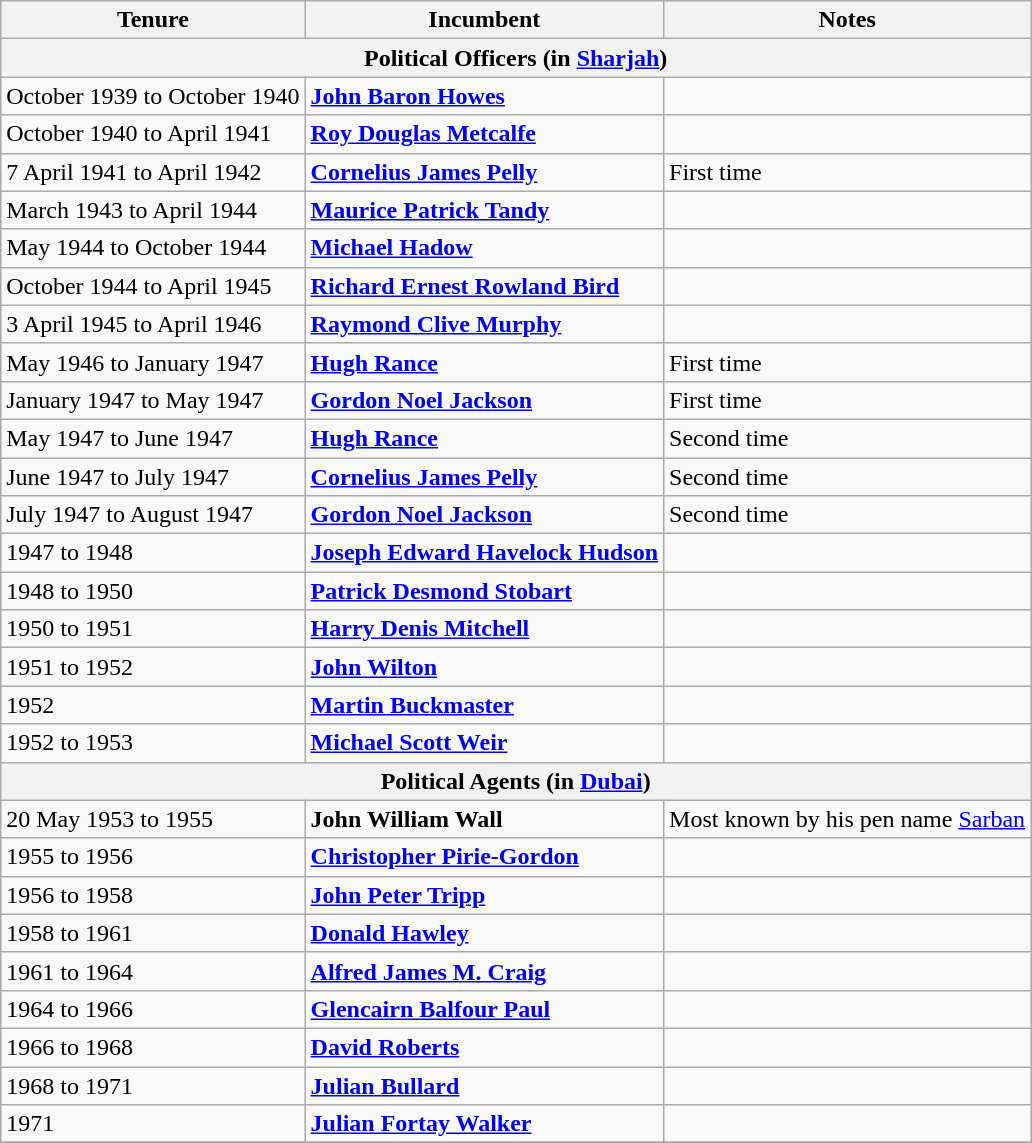<table class="wikitable">
<tr>
<th>Tenure</th>
<th>Incumbent</th>
<th>Notes</th>
</tr>
<tr align=center>
<th colspan="4">Political Officers (in <a href='#'>Sharjah</a>)</th>
</tr>
<tr>
<td>October 1939 to October 1940</td>
<td><strong><a href='#'>John Baron Howes</a></strong></td>
<td></td>
</tr>
<tr>
<td>October 1940 to April 1941</td>
<td><strong><a href='#'>Roy Douglas Metcalfe</a></strong></td>
<td></td>
</tr>
<tr>
<td>7 April 1941 to April 1942</td>
<td><strong><a href='#'>Cornelius James Pelly</a></strong></td>
<td>First time</td>
</tr>
<tr>
<td>March 1943 to April 1944</td>
<td><strong><a href='#'>Maurice Patrick Tandy</a></strong></td>
<td></td>
</tr>
<tr>
<td>May 1944 to October 1944</td>
<td><strong><a href='#'>Michael Hadow</a></strong></td>
<td></td>
</tr>
<tr>
<td>October 1944 to April 1945</td>
<td><strong><a href='#'>Richard Ernest Rowland Bird</a></strong></td>
<td></td>
</tr>
<tr>
<td>3 April 1945 to April 1946</td>
<td><strong><a href='#'>Raymond Clive Murphy</a></strong></td>
<td></td>
</tr>
<tr>
<td>May 1946 to January 1947</td>
<td><strong><a href='#'>Hugh Rance</a></strong></td>
<td>First time</td>
</tr>
<tr>
<td>January 1947 to May 1947</td>
<td><strong><a href='#'>Gordon Noel Jackson</a></strong></td>
<td>First time</td>
</tr>
<tr>
<td>May 1947 to June 1947</td>
<td><strong><a href='#'>Hugh Rance</a></strong></td>
<td>Second time</td>
</tr>
<tr>
<td>June 1947 to July 1947</td>
<td><strong><a href='#'>Cornelius James Pelly</a></strong></td>
<td>Second time</td>
</tr>
<tr>
<td>July 1947 to August 1947</td>
<td><strong><a href='#'>Gordon Noel Jackson</a></strong></td>
<td>Second time</td>
</tr>
<tr>
<td>1947 to 1948</td>
<td><strong><a href='#'>Joseph Edward Havelock Hudson</a></strong></td>
<td></td>
</tr>
<tr>
<td>1948 to 1950</td>
<td><strong><a href='#'>Patrick Desmond Stobart</a></strong></td>
<td></td>
</tr>
<tr>
<td>1950 to 1951</td>
<td><strong><a href='#'>Harry Denis Mitchell</a></strong></td>
<td></td>
</tr>
<tr>
<td>1951 to 1952</td>
<td><strong><a href='#'>John Wilton</a></strong></td>
<td></td>
</tr>
<tr>
<td>1952</td>
<td><strong><a href='#'>Martin Buckmaster</a></strong></td>
<td></td>
</tr>
<tr>
<td>1952 to 1953</td>
<td><strong><a href='#'>Michael Scott Weir</a></strong></td>
<td></td>
</tr>
<tr align=center>
<th colspan="4">Political Agents (in <a href='#'>Dubai</a>)</th>
</tr>
<tr>
<td>20 May 1953 to 1955</td>
<td><strong>John William Wall</strong></td>
<td>Most known by his pen name <a href='#'>Sarban</a></td>
</tr>
<tr>
<td>1955 to 1956</td>
<td><strong><a href='#'>Christopher Pirie-Gordon</a></strong></td>
<td></td>
</tr>
<tr>
<td>1956 to 1958</td>
<td><strong><a href='#'>John Peter Tripp</a></strong></td>
<td></td>
</tr>
<tr>
<td>1958 to 1961</td>
<td><strong><a href='#'>Donald Hawley</a></strong></td>
<td></td>
</tr>
<tr>
<td>1961 to 1964</td>
<td><strong><a href='#'>Alfred James M. Craig</a></strong></td>
<td></td>
</tr>
<tr>
<td>1964 to 1966</td>
<td><strong><a href='#'>Glencairn Balfour Paul</a></strong></td>
<td></td>
</tr>
<tr>
<td>1966 to 1968</td>
<td><strong><a href='#'>David Roberts</a></strong></td>
<td></td>
</tr>
<tr>
<td>1968 to 1971</td>
<td><strong><a href='#'>Julian Bullard</a></strong></td>
<td></td>
</tr>
<tr>
<td>1971</td>
<td><strong><a href='#'>Julian Fortay Walker</a></strong></td>
<td></td>
</tr>
<tr>
</tr>
</table>
